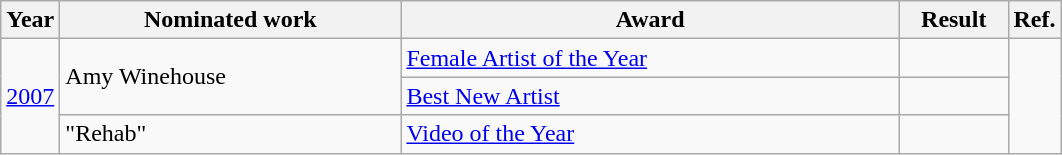<table class="wikitable">
<tr>
<th>Year</th>
<th width="220">Nominated work</th>
<th width="325">Award</th>
<th width="65">Result</th>
<th>Ref.</th>
</tr>
<tr>
<td align="center" rowspan=3><a href='#'>2007</a></td>
<td rowspan=2>Amy Winehouse</td>
<td><a href='#'>Female Artist of the Year</a></td>
<td></td>
<td align="center" rowspan=3></td>
</tr>
<tr>
<td><a href='#'>Best New Artist</a></td>
<td></td>
</tr>
<tr>
<td>"Rehab"</td>
<td><a href='#'>Video of the Year</a></td>
<td></td>
</tr>
</table>
